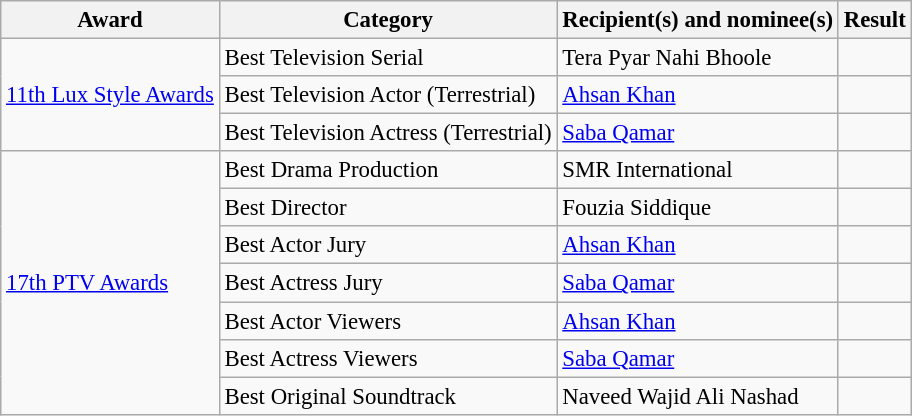<table class="wikitable plainrowheaders sortable" style="font-size: 95%;">
<tr>
<th scope="col">Award</th>
<th scope="col">Category</th>
<th scope="col">Recipient(s) and nominee(s)</th>
<th scope="col">Result</th>
</tr>
<tr>
<td rowspan="3"><a href='#'>11th Lux Style Awards</a></td>
<td>Best Television Serial</td>
<td>Tera Pyar Nahi Bhoole</td>
<td></td>
</tr>
<tr>
<td>Best Television Actor (Terrestrial)</td>
<td><a href='#'>Ahsan Khan</a></td>
<td></td>
</tr>
<tr>
<td>Best Television Actress (Terrestrial)</td>
<td><a href='#'>Saba Qamar</a></td>
<td></td>
</tr>
<tr>
<td rowspan="7"><a href='#'>17th PTV Awards</a></td>
<td>Best Drama Production</td>
<td>SMR International</td>
<td></td>
</tr>
<tr>
<td>Best Director</td>
<td>Fouzia Siddique</td>
<td></td>
</tr>
<tr>
<td>Best Actor Jury</td>
<td><a href='#'>Ahsan Khan</a></td>
<td></td>
</tr>
<tr>
<td>Best Actress Jury</td>
<td><a href='#'>Saba Qamar</a></td>
<td></td>
</tr>
<tr>
<td>Best Actor Viewers</td>
<td><a href='#'>Ahsan Khan</a></td>
<td></td>
</tr>
<tr>
<td>Best Actress Viewers</td>
<td><a href='#'>Saba Qamar</a></td>
<td></td>
</tr>
<tr>
<td>Best Original Soundtrack</td>
<td>Naveed Wajid Ali Nashad</td>
<td></td>
</tr>
</table>
